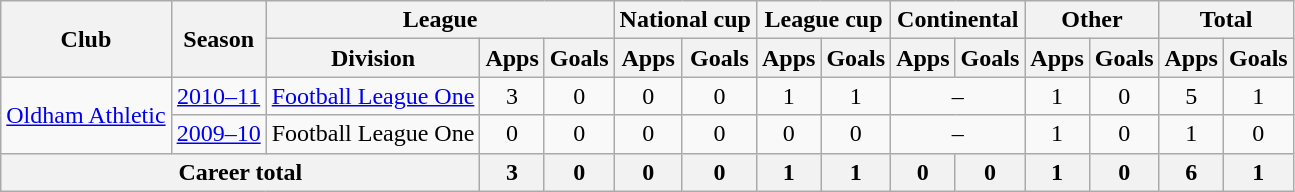<table class="wikitable" style="text-align:center">
<tr>
<th rowspan="2">Club</th>
<th rowspan="2">Season</th>
<th colspan="3">League</th>
<th colspan="2">National cup</th>
<th colspan="2">League cup</th>
<th colspan="2">Continental</th>
<th colspan="2">Other</th>
<th colspan="2">Total</th>
</tr>
<tr>
<th>Division</th>
<th>Apps</th>
<th>Goals</th>
<th>Apps</th>
<th>Goals</th>
<th>Apps</th>
<th>Goals</th>
<th>Apps</th>
<th>Goals</th>
<th>Apps</th>
<th>Goals</th>
<th>Apps</th>
<th>Goals</th>
</tr>
<tr>
<td rowspan="2"><a href='#'>Oldham Athletic</a></td>
<td><a href='#'>2010–11</a></td>
<td><a href='#'>Football League One</a></td>
<td>3</td>
<td>0</td>
<td>0</td>
<td>0</td>
<td>1</td>
<td>1</td>
<td colspan="2">–</td>
<td>1</td>
<td>0</td>
<td>5</td>
<td>1</td>
</tr>
<tr>
<td><a href='#'>2009–10</a></td>
<td>Football League One</td>
<td>0</td>
<td>0</td>
<td>0</td>
<td>0</td>
<td>0</td>
<td>0</td>
<td colspan="2">–</td>
<td>1</td>
<td>0</td>
<td>1</td>
<td>0</td>
</tr>
<tr>
<th colspan="3">Career total</th>
<th>3</th>
<th>0</th>
<th>0</th>
<th>0</th>
<th>1</th>
<th>1</th>
<th>0</th>
<th>0</th>
<th>1</th>
<th>0</th>
<th>6</th>
<th>1</th>
</tr>
</table>
